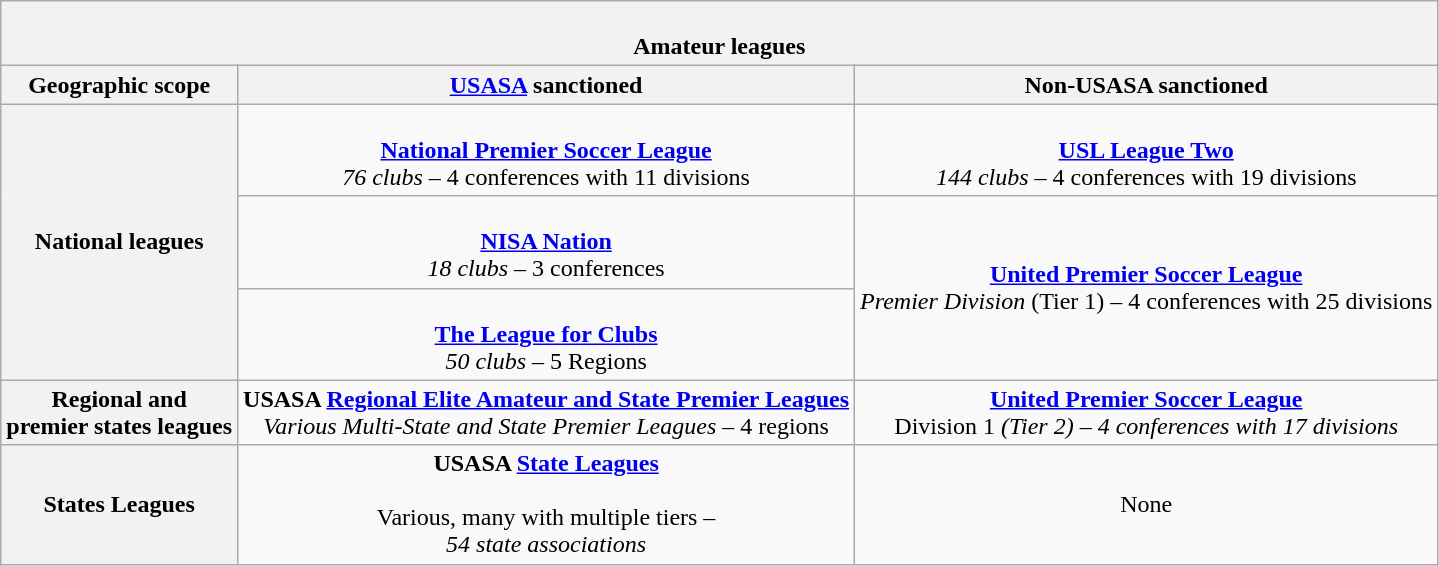<table class="wikitable" style="text-align: center;">
<tr>
<th colspan="4"><br>Amateur leagues</th>
</tr>
<tr>
<th>Geographic scope</th>
<th><a href='#'>USASA</a> sanctioned</th>
<th>Non-USASA sanctioned</th>
</tr>
<tr>
<th rowspan="3">National leagues</th>
<td><br><strong><a href='#'>National Premier Soccer League</a></strong><br><em>76 clubs</em> – 4 conferences with 11 divisions</td>
<td><br><strong><a href='#'>USL League Two</a></strong><br>
<em>144 clubs</em> – 4 conferences with 19 divisions</td>
</tr>
<tr>
<td><br><strong><a href='#'>NISA Nation</a> </strong><br>
<em>18 clubs</em> – 3 conferences</td>
<td rowspan="2"><strong><a href='#'>United Premier Soccer League</a></strong><br> <em>Premier Division</em> (Tier 1) – 4 conferences with 25 divisions</td>
</tr>
<tr>
<td><br><strong><a href='#'>The League for Clubs</a></strong><br>
<em>50 clubs</em> – 5 Regions</td>
</tr>
<tr>
<th>Regional and<br>premier states leagues</th>
<td><strong>USASA <a href='#'>Regional Elite Amateur and State Premier Leagues</a></strong><br><em>Various Multi-State and State Premier Leagues – </em>4 regions<em></td>
<td><strong><a href='#'>United Premier Soccer League</a></strong> <br> </em>Division 1<em> (Tier 2) – 4 conferences with 17 divisions</td>
</tr>
<tr>
<th>States Leagues</th>
<td><strong>USASA <a href='#'>State Leagues</a></strong><br><br></em>Various, many with multiple tiers<em> – <br>54 state associations</td>
<td></em>None<em></td>
</tr>
</table>
